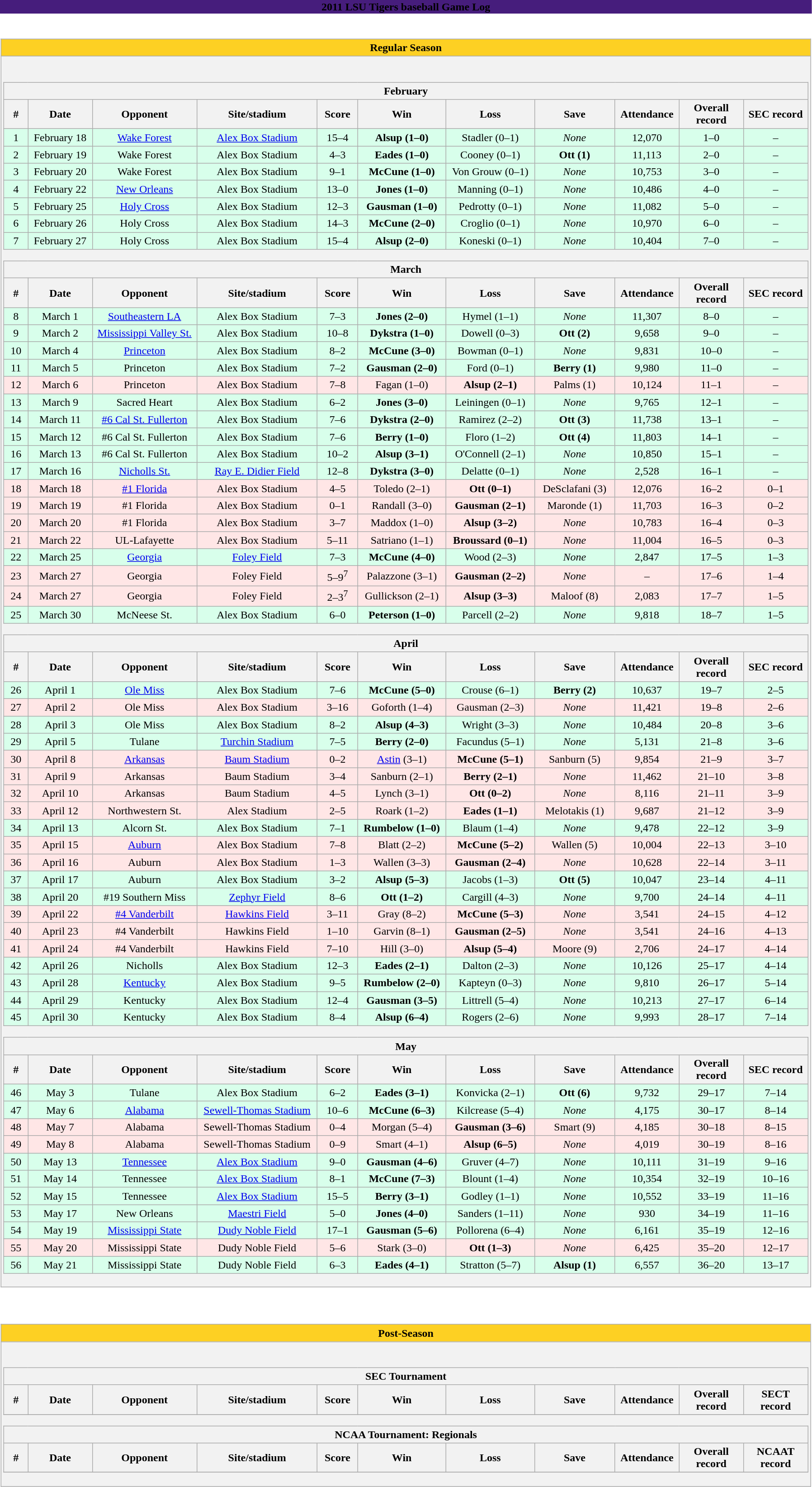<table class="toccolours collapsible" width=95% style="clear:both; text-align:center;">
<tr>
<th colspan=11 style="background:#461D7C;"><span>2011 LSU Tigers baseball Game Log</span></th>
</tr>
<tr>
<th><br><table border="1" class="wikitable collapsible collapsed" width="100%" style="font-weight:normal;">
<tr>
<th colspan=11 style="background:#FDD023;"><span>Regular Season</span></th>
</tr>
<tr>
<th><br><table border="1" class="wikitable collapsible collapsed" width="100%" style="font-weight:normal;">
<tr>
<th colspan=11><span>February</span></th>
</tr>
<tr>
<th bgcolor="#DDDDFF" width="3%">#</th>
<th bgcolor="#DDDDFF" width="8%">Date</th>
<th bgcolor="#DDDDFF" width="13%">Opponent</th>
<th bgcolor="#DDDDFF" width="15%">Site/stadium</th>
<th bgcolor="#DDDDFF" width="5%">Score</th>
<th bgcolor="#DDDDFF" width="11%">Win</th>
<th bgcolor="#DDDDFF" width="11%">Loss</th>
<th bgcolor="#DDDDFF" width="10%">Save</th>
<th bgcolor="#DDDDFF" width="8%">Attendance</th>
<th bgcolor="#DDDDFF" width="8%">Overall record</th>
<th bgcolor="#DDDDFF" width="8%">SEC record</th>
</tr>
<tr align="center" bgcolor="#D8FFEB">
<td>1</td>
<td>February 18</td>
<td><a href='#'>Wake Forest</a></td>
<td><a href='#'>Alex Box Stadium</a></td>
<td>15–4</td>
<td><strong>Alsup (1–0)</strong></td>
<td>Stadler (0–1)</td>
<td><em>None</em></td>
<td>12,070</td>
<td>1–0</td>
<td>–</td>
</tr>
<tr align="center" bgcolor="#D8FFEB">
<td>2</td>
<td>February 19</td>
<td>Wake Forest</td>
<td>Alex Box Stadium</td>
<td>4–3</td>
<td><strong>Eades (1–0)</strong></td>
<td>Cooney (0–1)</td>
<td><strong>Ott (1)</strong></td>
<td>11,113</td>
<td>2–0</td>
<td>–</td>
</tr>
<tr align="center" bgcolor="#D8FFEB">
<td>3</td>
<td>February 20</td>
<td>Wake Forest</td>
<td>Alex Box Stadium</td>
<td>9–1</td>
<td><strong>McCune (1–0)</strong></td>
<td>Von Grouw (0–1)</td>
<td><em>None</em></td>
<td>10,753</td>
<td>3–0</td>
<td>–</td>
</tr>
<tr align="center" bgcolor="#D8FFEB">
<td>4</td>
<td>February 22</td>
<td><a href='#'>New Orleans</a></td>
<td>Alex Box Stadium</td>
<td>13–0</td>
<td><strong>Jones (1–0)</strong></td>
<td>Manning (0–1)</td>
<td><em>None</em></td>
<td>10,486</td>
<td>4–0</td>
<td>–</td>
</tr>
<tr align="center" bgcolor="#D8FFEB">
<td>5</td>
<td>February 25</td>
<td><a href='#'>Holy Cross</a></td>
<td>Alex Box Stadium</td>
<td>12–3</td>
<td><strong>Gausman (1–0)</strong></td>
<td>Pedrotty (0–1)</td>
<td><em>None</em></td>
<td>11,082</td>
<td>5–0</td>
<td>–</td>
</tr>
<tr align="center" bgcolor="#D8FFEB">
<td>6</td>
<td>February 26</td>
<td>Holy Cross</td>
<td>Alex Box Stadium</td>
<td>14–3</td>
<td><strong>McCune (2–0)</strong></td>
<td>Croglio (0–1)</td>
<td><em>None</em></td>
<td>10,970</td>
<td>6–0</td>
<td>–</td>
</tr>
<tr align="center" bgcolor="#D8FFEB">
<td>7</td>
<td>February 27</td>
<td>Holy Cross</td>
<td>Alex Box Stadium</td>
<td>15–4</td>
<td><strong>Alsup (2–0)</strong></td>
<td>Koneski (0–1)</td>
<td><em>None</em></td>
<td>10,404</td>
<td>7–0</td>
<td>–</td>
</tr>
</table>
<table border="1" class="wikitable collapsible collapsed" width="100%" style="font-weight:normal;">
<tr>
<th colspan=11><span>March</span></th>
</tr>
<tr>
<th bgcolor="#DDDDFF" width="3%">#</th>
<th bgcolor="#DDDDFF" width="8%">Date</th>
<th bgcolor="#DDDDFF" width="13%">Opponent</th>
<th bgcolor="#DDDDFF" width="15%">Site/stadium</th>
<th bgcolor="#DDDDFF" width="5%">Score</th>
<th bgcolor="#DDDDFF" width="11%">Win</th>
<th bgcolor="#DDDDFF" width="11%">Loss</th>
<th bgcolor="#DDDDFF" width="10%">Save</th>
<th bgcolor="#DDDDFF" width="8%">Attendance</th>
<th bgcolor="#DDDDFF" width="8%">Overall record</th>
<th bgcolor="#DDDDFF" width="8%">SEC record</th>
</tr>
<tr align="center" bgcolor="#D8FFEB">
<td>8</td>
<td>March 1</td>
<td><a href='#'>Southeastern LA</a></td>
<td>Alex Box Stadium</td>
<td>7–3</td>
<td><strong>Jones (2–0)</strong></td>
<td>Hymel (1–1)</td>
<td><em>None</em></td>
<td>11,307</td>
<td>8–0</td>
<td>–</td>
</tr>
<tr align="center" bgcolor="#D8FFEB">
<td>9</td>
<td>March 2</td>
<td><a href='#'>Mississippi Valley St.</a></td>
<td>Alex Box Stadium</td>
<td>10–8</td>
<td><strong>Dykstra (1–0)</strong></td>
<td>Dowell (0–3)</td>
<td><strong>Ott (2)</strong></td>
<td>9,658</td>
<td>9–0</td>
<td>–</td>
</tr>
<tr align="center" bgcolor="#D8FFEB">
<td>10</td>
<td>March 4</td>
<td><a href='#'>Princeton</a></td>
<td>Alex Box Stadium</td>
<td>8–2</td>
<td><strong>McCune (3–0)</strong></td>
<td>Bowman (0–1)</td>
<td><em>None</em></td>
<td>9,831</td>
<td>10–0</td>
<td>–</td>
</tr>
<tr align="center" bgcolor="#D8FFEB">
<td>11</td>
<td>March 5</td>
<td>Princeton</td>
<td>Alex Box Stadium</td>
<td>7–2</td>
<td><strong>Gausman (2–0)</strong></td>
<td>Ford (0–1)</td>
<td><strong>Berry (1)</strong></td>
<td>9,980</td>
<td>11–0</td>
<td>–</td>
</tr>
<tr align="center" bgcolor="#FFE6E6">
<td>12</td>
<td>March 6</td>
<td>Princeton</td>
<td>Alex Box Stadium</td>
<td>7–8</td>
<td>Fagan (1–0)</td>
<td><strong>Alsup (2–1)</strong></td>
<td>Palms (1)</td>
<td>10,124</td>
<td>11–1</td>
<td>–</td>
</tr>
<tr align="center" bgcolor="#D8FFEB">
<td>13</td>
<td>March 9</td>
<td>Sacred Heart</td>
<td>Alex Box Stadium</td>
<td>6–2</td>
<td><strong>Jones (3–0)</strong></td>
<td>Leiningen (0–1)</td>
<td><em>None</em></td>
<td>9,765</td>
<td>12–1</td>
<td>–</td>
</tr>
<tr align="center" bgcolor="#D8FFEB">
<td>14</td>
<td>March 11</td>
<td><a href='#'>#6 Cal St. Fullerton</a></td>
<td>Alex Box Stadium</td>
<td>7–6</td>
<td><strong>Dykstra (2–0)</strong></td>
<td>Ramirez (2–2)</td>
<td><strong>Ott (3)</strong></td>
<td>11,738</td>
<td>13–1</td>
<td>–</td>
</tr>
<tr align="center" bgcolor="#D8FFEB">
<td>15</td>
<td>March 12</td>
<td>#6 Cal St. Fullerton</td>
<td>Alex Box Stadium</td>
<td>7–6</td>
<td><strong>Berry (1–0)</strong></td>
<td>Floro (1–2)</td>
<td><strong>Ott (4)</strong></td>
<td>11,803</td>
<td>14–1</td>
<td>–</td>
</tr>
<tr align="center" bgcolor="#D8FFEB">
<td>16</td>
<td>March 13</td>
<td>#6 Cal St. Fullerton</td>
<td>Alex Box Stadium</td>
<td>10–2</td>
<td><strong>Alsup (3–1)</strong></td>
<td>O'Connell (2–1)</td>
<td><em>None</em></td>
<td>10,850</td>
<td>15–1</td>
<td>–</td>
</tr>
<tr align="center" bgcolor="#D8FFEB">
<td>17</td>
<td>March 16</td>
<td><a href='#'>Nicholls St.</a></td>
<td><a href='#'>Ray E. Didier Field</a></td>
<td>12–8</td>
<td><strong>Dykstra (3–0)</strong></td>
<td>Delatte (0–1)</td>
<td><em>None</em></td>
<td>2,528</td>
<td>16–1</td>
<td>–</td>
</tr>
<tr align="center" bgcolor="#FFE6E6">
<td>18</td>
<td>March 18</td>
<td><a href='#'>#1 Florida</a></td>
<td>Alex Box Stadium</td>
<td>4–5</td>
<td>Toledo (2–1)</td>
<td><strong>Ott (0–1)</strong></td>
<td>DeSclafani (3)</td>
<td>12,076</td>
<td>16–2</td>
<td>0–1</td>
</tr>
<tr align="center" bgcolor="#FFE6E6">
<td>19</td>
<td>March 19</td>
<td>#1 Florida</td>
<td>Alex Box Stadium</td>
<td>0–1</td>
<td>Randall (3–0)</td>
<td><strong>Gausman (2–1)</strong></td>
<td>Maronde (1)</td>
<td>11,703</td>
<td>16–3</td>
<td>0–2</td>
</tr>
<tr align="center" bgcolor="#FFE6E6">
<td>20</td>
<td>March 20</td>
<td>#1 Florida</td>
<td>Alex Box Stadium</td>
<td>3–7</td>
<td>Maddox (1–0)</td>
<td><strong>Alsup (3–2)</strong></td>
<td><em>None</em></td>
<td>10,783</td>
<td>16–4</td>
<td>0–3</td>
</tr>
<tr align="center" bgcolor="#FFE6E6">
<td>21</td>
<td>March 22</td>
<td>UL-Lafayette</td>
<td>Alex Box Stadium</td>
<td>5–11</td>
<td>Satriano (1–1)</td>
<td><strong>Broussard (0–1)</strong></td>
<td><em>None</em></td>
<td>11,004</td>
<td>16–5</td>
<td>0–3</td>
</tr>
<tr align="center" bgcolor="#D8FFEB">
<td>22</td>
<td>March 25</td>
<td><a href='#'>Georgia</a></td>
<td><a href='#'>Foley Field</a></td>
<td>7–3</td>
<td><strong>McCune (4–0)</strong></td>
<td>Wood (2–3)</td>
<td><em>None</em></td>
<td>2,847</td>
<td>17–5</td>
<td>1–3</td>
</tr>
<tr align="center" bgcolor="#FFE6E6">
<td>23</td>
<td>March 27</td>
<td>Georgia</td>
<td>Foley Field</td>
<td>5–9<sup>7</sup></td>
<td>Palazzone (3–1)</td>
<td><strong>Gausman (2–2)</strong></td>
<td><em>None</em></td>
<td>–</td>
<td>17–6</td>
<td>1–4</td>
</tr>
<tr align="center" bgcolor="#FFE6E6">
<td>24</td>
<td>March 27</td>
<td>Georgia</td>
<td>Foley Field</td>
<td>2–3<sup>7</sup></td>
<td>Gullickson (2–1)</td>
<td><strong>Alsup (3–3)</strong></td>
<td>Maloof (8)</td>
<td>2,083</td>
<td>17–7</td>
<td>1–5</td>
</tr>
<tr align="center" bgcolor="#D8FFEB">
<td>25</td>
<td>March 30</td>
<td>McNeese St.</td>
<td>Alex Box Stadium</td>
<td>6–0</td>
<td><strong>Peterson (1–0)</strong></td>
<td>Parcell (2–2)</td>
<td><em>None</em></td>
<td>9,818</td>
<td>18–7</td>
<td>1–5</td>
</tr>
</table>
<table border="1" class="wikitable collapsible collapsed" width="100%" style="font-weight:normal;">
<tr>
<th colspan="11"><span>April</span></th>
</tr>
<tr>
<th bgcolor="#DDDDFF" width="3%">#</th>
<th bgcolor="#DDDDFF" width="8%">Date</th>
<th bgcolor="#DDDDFF" width="13%">Opponent</th>
<th bgcolor="#DDDDFF" width="15%">Site/stadium</th>
<th bgcolor="#DDDDFF" width="5%">Score</th>
<th bgcolor="#DDDDFF" width="11%">Win</th>
<th bgcolor="#DDDDFF" width="11%">Loss</th>
<th bgcolor="#DDDDFF" width="10%">Save</th>
<th bgcolor="#DDDDFF" width="8%">Attendance</th>
<th bgcolor="#DDDDFF" width="8%">Overall record</th>
<th bgcolor="#DDDDFF" width="8%">SEC record</th>
</tr>
<tr align="center" bgcolor="#D8FFEB">
<td>26</td>
<td>April 1</td>
<td><a href='#'>Ole Miss</a></td>
<td>Alex Box Stadium</td>
<td>7–6</td>
<td><strong>McCune (5–0)</strong></td>
<td>Crouse (6–1)</td>
<td><strong>Berry (2)</strong></td>
<td>10,637</td>
<td>19–7</td>
<td>2–5</td>
</tr>
<tr align="center" bgcolor="#FFE6E6">
<td>27</td>
<td>April 2</td>
<td>Ole Miss</td>
<td>Alex Box Stadium</td>
<td>3–16</td>
<td>Goforth (1–4)</td>
<td>Gausman (2–3)</td>
<td><em>None</em></td>
<td>11,421</td>
<td>19–8</td>
<td>2–6</td>
</tr>
<tr align="center" bgcolor="#D8FFEB">
<td>28</td>
<td>April 3</td>
<td>Ole Miss</td>
<td>Alex Box Stadium</td>
<td>8–2</td>
<td><strong>Alsup (4–3)</strong></td>
<td>Wright (3–3)</td>
<td><em>None</em></td>
<td>10,484</td>
<td>20–8</td>
<td>3–6</td>
</tr>
<tr align="center" bgcolor="#D8FFEB">
<td>29</td>
<td>April 5</td>
<td>Tulane</td>
<td><a href='#'>Turchin Stadium</a></td>
<td>7–5</td>
<td><strong>Berry (2–0)</strong></td>
<td>Facundus (5–1)</td>
<td><em>None</em></td>
<td>5,131</td>
<td>21–8</td>
<td>3–6</td>
</tr>
<tr align="center"  bgcolor="#FFE6E6">
<td>30</td>
<td>April 8</td>
<td><a href='#'>Arkansas</a></td>
<td><a href='#'>Baum Stadium</a></td>
<td>0–2</td>
<td><a href='#'>Astin</a> (3–1)</td>
<td><strong>McCune (5–1)</strong></td>
<td>Sanburn (5)</td>
<td>9,854</td>
<td>21–9</td>
<td>3–7</td>
</tr>
<tr align="center"  bgcolor="#FFE6E6">
<td>31</td>
<td>April 9</td>
<td>Arkansas</td>
<td>Baum Stadium</td>
<td>3–4</td>
<td>Sanburn (2–1)</td>
<td><strong>Berry (2–1)</strong></td>
<td><em>None</em></td>
<td>11,462</td>
<td>21–10</td>
<td>3–8</td>
</tr>
<tr align="center"  bgcolor="#FFE6E6">
<td>32</td>
<td>April 10</td>
<td>Arkansas</td>
<td>Baum Stadium</td>
<td>4–5</td>
<td>Lynch (3–1)</td>
<td><strong>Ott (0–2)</strong></td>
<td><em>None</em></td>
<td>8,116</td>
<td>21–11</td>
<td>3–9</td>
</tr>
<tr align="center"  bgcolor="#FFE6E6">
<td>33</td>
<td>April 12</td>
<td>Northwestern St.</td>
<td>Alex Stadium</td>
<td>2–5</td>
<td>Roark (1–2)</td>
<td><strong>Eades (1–1)</strong></td>
<td>Melotakis (1)</td>
<td>9,687</td>
<td>21–12</td>
<td>3–9</td>
</tr>
<tr align="center"  bgcolor="#D8FFEB">
<td>34</td>
<td>April 13</td>
<td>Alcorn St.</td>
<td>Alex Box Stadium</td>
<td>7–1</td>
<td><strong>Rumbelow (1–0)</strong></td>
<td>Blaum (1–4)</td>
<td><em>None</em></td>
<td>9,478</td>
<td>22–12</td>
<td>3–9</td>
</tr>
<tr align="center"  bgcolor="#FFE6E6">
<td>35</td>
<td>April 15</td>
<td><a href='#'>Auburn</a></td>
<td>Alex Box Stadium</td>
<td>7–8</td>
<td>Blatt (2–2)</td>
<td><strong>McCune (5–2)</strong></td>
<td>Wallen (5)</td>
<td>10,004</td>
<td>22–13</td>
<td>3–10</td>
</tr>
<tr align="center"  bgcolor="#FFE6E6">
<td>36</td>
<td>April 16</td>
<td>Auburn</td>
<td>Alex Box Stadium</td>
<td>1–3</td>
<td>Wallen (3–3)</td>
<td><strong>Gausman (2–4)</strong></td>
<td><em>None</em></td>
<td>10,628</td>
<td>22–14</td>
<td>3–11</td>
</tr>
<tr align="center"  bgcolor="#D8FFEB">
<td>37</td>
<td>April 17</td>
<td>Auburn</td>
<td>Alex Box Stadium</td>
<td>3–2</td>
<td><strong>Alsup (5–3)</strong></td>
<td>Jacobs (1–3)</td>
<td><strong>Ott (5)</strong></td>
<td>10,047</td>
<td>23–14</td>
<td>4–11</td>
</tr>
<tr align="center"  bgcolor="#D8FFEB">
<td>38</td>
<td>April 20</td>
<td>#19 Southern Miss</td>
<td><a href='#'>Zephyr Field</a></td>
<td>8–6</td>
<td><strong>Ott (1–2)</strong></td>
<td>Cargill (4–3)</td>
<td><em>None</em></td>
<td>9,700</td>
<td>24–14</td>
<td>4–11</td>
</tr>
<tr align="center"  bgcolor="#FFE6E6">
<td>39</td>
<td>April 22</td>
<td><a href='#'>#4 Vanderbilt</a></td>
<td><a href='#'>Hawkins Field</a></td>
<td>3–11</td>
<td>Gray (8–2)</td>
<td><strong>McCune (5–3)</strong></td>
<td><em>None</em></td>
<td>3,541</td>
<td>24–15</td>
<td>4–12</td>
</tr>
<tr align="center"  bgcolor="#FFE6E6">
<td>40</td>
<td>April 23</td>
<td>#4 Vanderbilt</td>
<td>Hawkins Field</td>
<td>1–10</td>
<td>Garvin (8–1)</td>
<td><strong>Gausman (2–5)</strong></td>
<td><em>None</em></td>
<td>3,541</td>
<td>24–16</td>
<td>4–13</td>
</tr>
<tr align="center"  bgcolor="#FFE6E6">
<td>41</td>
<td>April 24</td>
<td>#4 Vanderbilt</td>
<td>Hawkins Field</td>
<td>7–10</td>
<td>Hill (3–0)</td>
<td><strong>Alsup (5–4)</strong></td>
<td>Moore (9)</td>
<td>2,706</td>
<td>24–17</td>
<td>4–14</td>
</tr>
<tr align="center"  bgcolor="#D8FFEB">
<td>42</td>
<td>April 26</td>
<td>Nicholls</td>
<td>Alex Box Stadium</td>
<td>12–3</td>
<td><strong>Eades (2–1)</strong></td>
<td>Dalton (2–3)</td>
<td><em>None</em></td>
<td>10,126</td>
<td>25–17</td>
<td>4–14</td>
</tr>
<tr align="center"  bgcolor="#D8FFEB">
<td>43</td>
<td>April 28</td>
<td><a href='#'>Kentucky</a></td>
<td>Alex Box Stadium</td>
<td>9–5</td>
<td><strong>Rumbelow (2–0)</strong></td>
<td>Kapteyn (0–3)</td>
<td><em>None</em></td>
<td>9,810</td>
<td>26–17</td>
<td>5–14</td>
</tr>
<tr align="center"  bgcolor="#D8FFEB">
<td>44</td>
<td>April 29</td>
<td>Kentucky</td>
<td>Alex Box Stadium</td>
<td>12–4</td>
<td><strong>Gausman (3–5)</strong></td>
<td>Littrell (5–4)</td>
<td><em>None</em></td>
<td>10,213</td>
<td>27–17</td>
<td>6–14</td>
</tr>
<tr align="center"  bgcolor="#D8FFEB">
<td>45</td>
<td>April 30</td>
<td>Kentucky</td>
<td>Alex Box Stadium</td>
<td>8–4</td>
<td><strong>Alsup (6–4)</strong></td>
<td>Rogers (2–6)</td>
<td><em>None</em></td>
<td>9,993</td>
<td>28–17</td>
<td>7–14</td>
</tr>
</table>
<table border="1" class="wikitable collapsible collapsed" width="100%" style="font-weight:normal;">
<tr>
<th colspan="11"><span>May</span></th>
</tr>
<tr>
<th bgcolor="#DDDDFF" width="3%">#</th>
<th bgcolor="#DDDDFF" width="8%">Date</th>
<th bgcolor="#DDDDFF" width="13%">Opponent</th>
<th bgcolor="#DDDDFF" width="15%">Site/stadium</th>
<th bgcolor="#DDDDFF" width="5%">Score</th>
<th bgcolor="#DDDDFF" width="11%">Win</th>
<th bgcolor="#DDDDFF" width="11%">Loss</th>
<th bgcolor="#DDDDFF" width="10%">Save</th>
<th bgcolor="#DDDDFF" width="8%">Attendance</th>
<th bgcolor="#DDDDFF" width="8%">Overall record</th>
<th bgcolor="#DDDDFF" width="8%">SEC record</th>
</tr>
<tr align="center" bgcolor="#D8FFEB">
<td>46</td>
<td>May 3</td>
<td>Tulane</td>
<td>Alex Box Stadium</td>
<td>6–2</td>
<td><strong>Eades (3–1)</strong></td>
<td>Konvicka (2–1)</td>
<td><strong>Ott (6)</strong></td>
<td>9,732</td>
<td>29–17</td>
<td>7–14</td>
</tr>
<tr align="center" bgcolor="#D8FFEB">
<td>47</td>
<td>May 6</td>
<td><a href='#'>Alabama</a></td>
<td><a href='#'>Sewell-Thomas Stadium</a></td>
<td>10–6</td>
<td><strong>McCune (6–3)</strong></td>
<td>Kilcrease (5–4)</td>
<td><em>None</em></td>
<td>4,175</td>
<td>30–17</td>
<td>8–14</td>
</tr>
<tr align="center" bgcolor="#FFE6E6">
<td>48</td>
<td>May 7</td>
<td>Alabama</td>
<td>Sewell-Thomas Stadium</td>
<td>0–4</td>
<td>Morgan (5–4)</td>
<td><strong>Gausman (3–6)</strong></td>
<td>Smart (9)</td>
<td>4,185</td>
<td>30–18</td>
<td>8–15</td>
</tr>
<tr align="center" bgcolor="#FFE6E6">
<td>49</td>
<td>May 8</td>
<td>Alabama</td>
<td>Sewell-Thomas Stadium</td>
<td>0–9</td>
<td>Smart (4–1)</td>
<td><strong>Alsup (6–5)</strong></td>
<td><em>None</em></td>
<td>4,019</td>
<td>30–19</td>
<td>8–16</td>
</tr>
<tr align="center" bgcolor="#D8FFEB">
<td>50</td>
<td>May 13</td>
<td><a href='#'>Tennessee</a></td>
<td><a href='#'>Alex Box Stadium</a></td>
<td>9–0</td>
<td><strong>Gausman (4–6)</strong></td>
<td>Gruver (4–7)</td>
<td><em>None</em></td>
<td>10,111</td>
<td>31–19</td>
<td>9–16</td>
</tr>
<tr align="center" bgcolor="#D8FFEB">
<td>51</td>
<td>May 14</td>
<td>Tennessee</td>
<td><a href='#'>Alex Box Stadium</a></td>
<td>8–1</td>
<td><strong>McCune (7–3)</strong></td>
<td>Blount (1–4)</td>
<td><em>None</em></td>
<td>10,354</td>
<td>32–19</td>
<td>10–16</td>
</tr>
<tr align="center" bgcolor="#D8FFEB">
<td>52</td>
<td>May 15</td>
<td>Tennessee</td>
<td><a href='#'>Alex Box Stadium</a></td>
<td>15–5</td>
<td><strong>Berry (3–1)</strong></td>
<td>Godley (1–1)</td>
<td><em>None</em></td>
<td>10,552</td>
<td>33–19</td>
<td>11–16</td>
</tr>
<tr align="center" bgcolor="#D8FFEB">
<td>53</td>
<td>May 17</td>
<td>New Orleans</td>
<td><a href='#'>Maestri Field</a></td>
<td>5–0</td>
<td><strong>Jones (4–0)</strong></td>
<td>Sanders (1–11)</td>
<td><em>None</em></td>
<td>930</td>
<td>34–19</td>
<td>11–16</td>
</tr>
<tr align="center" bgcolor="#D8FFEB">
<td>54</td>
<td>May 19</td>
<td><a href='#'>Mississippi State</a></td>
<td><a href='#'>Dudy Noble Field</a></td>
<td>17–1</td>
<td><strong>Gausman (5–6)</strong></td>
<td>Pollorena (6–4)</td>
<td><em>None</em></td>
<td>6,161</td>
<td>35–19</td>
<td>12–16</td>
</tr>
<tr align="center" bgcolor="#FFE6E6">
<td>55</td>
<td>May 20</td>
<td>Mississippi State</td>
<td>Dudy Noble Field</td>
<td>5–6</td>
<td>Stark (3–0)</td>
<td><strong>Ott (1–3)</strong></td>
<td><em>None</em></td>
<td>6,425</td>
<td>35–20</td>
<td>12–17</td>
</tr>
<tr align="center" bgcolor="#D8FFEB">
<td>56</td>
<td>May 21</td>
<td>Mississippi State</td>
<td>Dudy Noble Field</td>
<td>6–3</td>
<td><strong>Eades (4–1)</strong></td>
<td>Stratton (5–7)</td>
<td><strong>Alsup (1)</strong></td>
<td>6,557</td>
<td>36–20</td>
<td>13–17</td>
</tr>
</table>
</th>
</tr>
</table>
</th>
</tr>
<tr>
<th><br><table border="1" class="wikitable collapsible" width="100%" style="font-weight:normal;">
<tr>
<th colspan=11 style="background:#FDD023;"><span>Post-Season</span></th>
</tr>
<tr>
<th><br><table border="1" class="wikitable collapsible" width="100%" style="font-weight:normal;">
<tr>
<th colspan=11><span>SEC Tournament</span></th>
</tr>
<tr>
<th bgcolor="#DDDDFF" width="3%">#</th>
<th bgcolor="#DDDDFF" width="8%">Date</th>
<th bgcolor="#DDDDFF" width="13%">Opponent</th>
<th bgcolor="#DDDDFF" width="15%">Site/stadium</th>
<th bgcolor="#DDDDFF" width="5%">Score</th>
<th bgcolor="#DDDDFF" width="11%">Win</th>
<th bgcolor="#DDDDFF" width="11%">Loss</th>
<th bgcolor="#DDDDFF" width="10%">Save</th>
<th bgcolor="#DDDDFF" width="8%">Attendance</th>
<th bgcolor="#DDDDFF" width="8%">Overall record</th>
<th bgcolor="#DDDDFF" width="8%">SECT record</th>
</tr>
<tr align="center">
</tr>
</table>
<table border="1" class="wikitable collapsible" width="100%" style="font-weight:normal;">
<tr>
<th colspan=11><span>NCAA Tournament: Regionals</span></th>
</tr>
<tr>
<th bgcolor="#DDDDFF" width="3%">#</th>
<th bgcolor="#DDDDFF" width="8%">Date</th>
<th bgcolor="#DDDDFF" width="13%">Opponent</th>
<th bgcolor="#DDDDFF" width="15%">Site/stadium</th>
<th bgcolor="#DDDDFF" width="5%">Score</th>
<th bgcolor="#DDDDFF" width="11%">Win</th>
<th bgcolor="#DDDDFF" width="11%">Loss</th>
<th bgcolor="#DDDDFF" width="10%">Save</th>
<th bgcolor="#DDDDFF" width="8%">Attendance</th>
<th bgcolor="#DDDDFF" width="8%">Overall record</th>
<th bgcolor="#DDDDFF" width="8%">NCAAT record</th>
</tr>
<tr align="center">
</tr>
</table>
</th>
</tr>
</table>
</th>
</tr>
</table>
